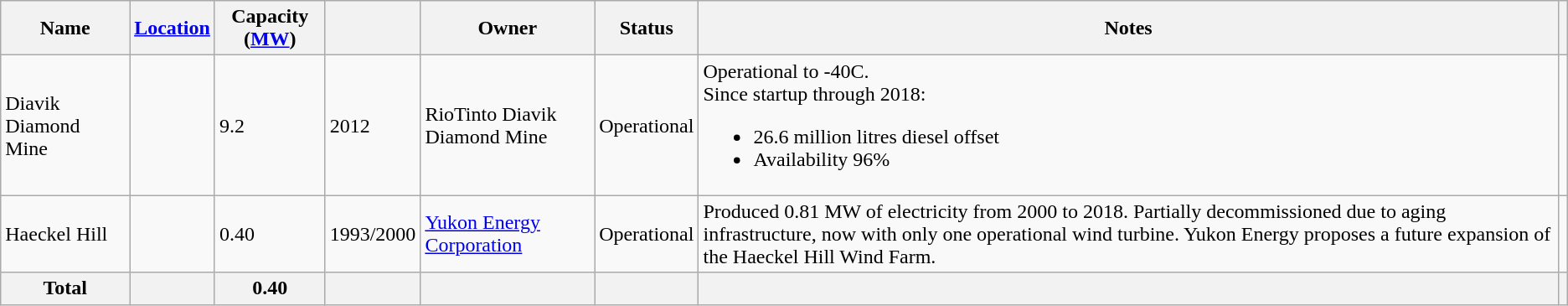<table class="wikitable sortable">
<tr>
<th>Name</th>
<th><a href='#'>Location</a></th>
<th>Capacity (<a href='#'>MW</a>)</th>
<th></th>
<th>Owner</th>
<th>Status</th>
<th class="unsortable">Notes</th>
<th class="unsortable"></th>
</tr>
<tr>
<td>Diavik Diamond Mine</td>
<td></td>
<td>9.2</td>
<td>2012</td>
<td>RioTinto Diavik Diamond Mine</td>
<td>Operational</td>
<td>Operational to -40C.<br>Since startup through 2018:<ul><li>26.6 million litres diesel offset</li><li>Availability 96%</li></ul></td>
<td></td>
</tr>
<tr>
<td>Haeckel Hill</td>
<td></td>
<td>0.40</td>
<td>1993/2000</td>
<td><a href='#'>Yukon Energy Corporation</a></td>
<td>Operational</td>
<td>Produced 0.81 MW of electricity from 2000 to 2018. Partially decommissioned due to aging infrastructure, now with only one operational wind turbine. Yukon Energy proposes a future expansion of the Haeckel Hill Wind Farm.</td>
<td></td>
</tr>
<tr class="sortbottom">
<th>Total</th>
<th></th>
<th>0.40</th>
<th></th>
<th></th>
<th></th>
<th></th>
<th></th>
</tr>
</table>
